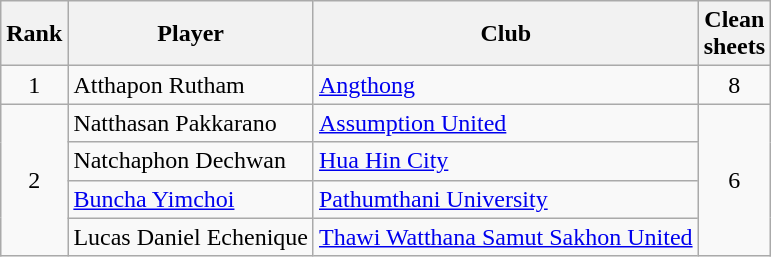<table class="wikitable" style="text-align:center">
<tr>
<th>Rank</th>
<th>Player</th>
<th>Club</th>
<th>Clean<br>sheets</th>
</tr>
<tr>
<td>1</td>
<td align="left"> Atthapon Rutham</td>
<td align="left"><a href='#'>Angthong</a></td>
<td>8</td>
</tr>
<tr>
<td rowspan="4">2</td>
<td align="left"> Natthasan Pakkarano</td>
<td align="left"><a href='#'>Assumption United</a></td>
<td rowspan="4">6</td>
</tr>
<tr>
<td align="left"> Natchaphon Dechwan</td>
<td align="left"><a href='#'>Hua Hin City</a></td>
</tr>
<tr>
<td align="left"> <a href='#'>Buncha Yimchoi</a></td>
<td align="left"><a href='#'>Pathumthani University</a></td>
</tr>
<tr>
<td align="left"> Lucas Daniel Echenique</td>
<td align="left"><a href='#'>Thawi Watthana Samut Sakhon United</a></td>
</tr>
</table>
